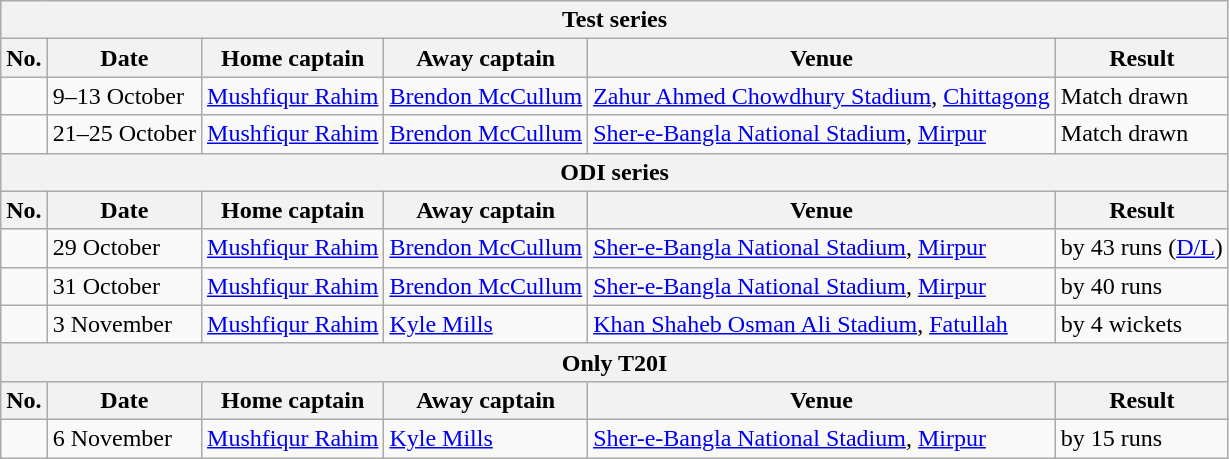<table class="wikitable">
<tr>
<th colspan="6">Test series</th>
</tr>
<tr>
<th>No.</th>
<th>Date</th>
<th>Home captain</th>
<th>Away captain</th>
<th>Venue</th>
<th>Result</th>
</tr>
<tr>
<td></td>
<td>9–13 October</td>
<td><a href='#'>Mushfiqur Rahim</a></td>
<td><a href='#'>Brendon McCullum</a></td>
<td><a href='#'>Zahur Ahmed Chowdhury Stadium</a>, <a href='#'>Chittagong</a></td>
<td>Match drawn</td>
</tr>
<tr>
<td></td>
<td>21–25 October</td>
<td><a href='#'>Mushfiqur Rahim</a></td>
<td><a href='#'>Brendon McCullum</a></td>
<td><a href='#'>Sher-e-Bangla National Stadium</a>, <a href='#'>Mirpur</a></td>
<td>Match drawn</td>
</tr>
<tr>
<th colspan="6">ODI series</th>
</tr>
<tr>
<th>No.</th>
<th>Date</th>
<th>Home captain</th>
<th>Away captain</th>
<th>Venue</th>
<th>Result</th>
</tr>
<tr>
<td></td>
<td>29 October</td>
<td><a href='#'>Mushfiqur Rahim</a></td>
<td><a href='#'>Brendon McCullum</a></td>
<td><a href='#'>Sher-e-Bangla National Stadium</a>, <a href='#'>Mirpur</a></td>
<td> by 43 runs (<a href='#'>D/L</a>)</td>
</tr>
<tr>
<td></td>
<td>31 October</td>
<td><a href='#'>Mushfiqur Rahim</a></td>
<td><a href='#'>Brendon McCullum</a></td>
<td><a href='#'>Sher-e-Bangla National Stadium</a>, <a href='#'>Mirpur</a></td>
<td> by 40 runs</td>
</tr>
<tr>
<td></td>
<td>3 November</td>
<td><a href='#'>Mushfiqur Rahim</a></td>
<td><a href='#'>Kyle Mills</a></td>
<td><a href='#'>Khan Shaheb Osman Ali Stadium</a>, <a href='#'>Fatullah</a></td>
<td> by 4 wickets</td>
</tr>
<tr>
<th colspan="6">Only T20I</th>
</tr>
<tr>
<th>No.</th>
<th>Date</th>
<th>Home captain</th>
<th>Away captain</th>
<th>Venue</th>
<th>Result</th>
</tr>
<tr>
<td></td>
<td>6 November</td>
<td><a href='#'>Mushfiqur Rahim</a></td>
<td><a href='#'>Kyle Mills</a></td>
<td><a href='#'>Sher-e-Bangla National Stadium</a>, <a href='#'>Mirpur</a></td>
<td> by 15 runs</td>
</tr>
</table>
